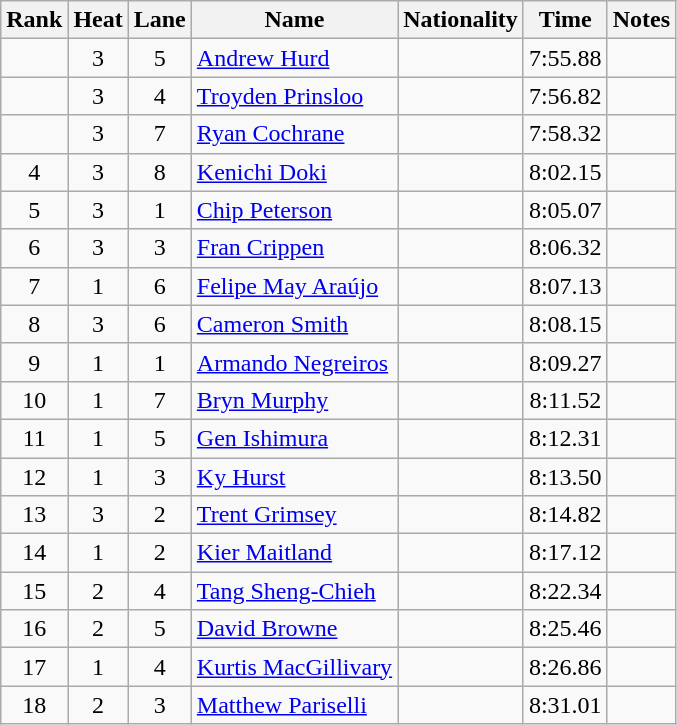<table class="wikitable sortable" style="text-align:center">
<tr>
<th>Rank</th>
<th>Heat</th>
<th>Lane</th>
<th>Name</th>
<th>Nationality</th>
<th>Time</th>
<th>Notes</th>
</tr>
<tr>
<td></td>
<td>3</td>
<td>5</td>
<td align=left><a href='#'>Andrew Hurd</a></td>
<td align=left></td>
<td>7:55.88</td>
<td></td>
</tr>
<tr>
<td></td>
<td>3</td>
<td>4</td>
<td align=left><a href='#'>Troyden Prinsloo</a></td>
<td align=left></td>
<td>7:56.82</td>
<td></td>
</tr>
<tr>
<td></td>
<td>3</td>
<td>7</td>
<td align=left><a href='#'>Ryan Cochrane</a></td>
<td align=left></td>
<td>7:58.32</td>
<td></td>
</tr>
<tr>
<td>4</td>
<td>3</td>
<td>8</td>
<td align=left><a href='#'>Kenichi Doki</a></td>
<td align=left></td>
<td>8:02.15</td>
<td></td>
</tr>
<tr>
<td>5</td>
<td>3</td>
<td>1</td>
<td align=left><a href='#'>Chip Peterson</a></td>
<td align=left></td>
<td>8:05.07</td>
<td></td>
</tr>
<tr>
<td>6</td>
<td>3</td>
<td>3</td>
<td align=left><a href='#'>Fran Crippen</a></td>
<td align=left></td>
<td>8:06.32</td>
<td></td>
</tr>
<tr>
<td>7</td>
<td>1</td>
<td>6</td>
<td align=left><a href='#'>Felipe May Araújo</a></td>
<td align=left></td>
<td>8:07.13</td>
<td></td>
</tr>
<tr>
<td>8</td>
<td>3</td>
<td>6</td>
<td align=left><a href='#'>Cameron Smith</a></td>
<td align=left></td>
<td>8:08.15</td>
<td></td>
</tr>
<tr>
<td>9</td>
<td>1</td>
<td>1</td>
<td align=left><a href='#'>Armando Negreiros</a></td>
<td align=left></td>
<td>8:09.27</td>
<td></td>
</tr>
<tr>
<td>10</td>
<td>1</td>
<td>7</td>
<td align=left><a href='#'>Bryn Murphy</a></td>
<td align=left></td>
<td>8:11.52</td>
<td></td>
</tr>
<tr>
<td>11</td>
<td>1</td>
<td>5</td>
<td align=left><a href='#'>Gen Ishimura</a></td>
<td align=left></td>
<td>8:12.31</td>
<td></td>
</tr>
<tr>
<td>12</td>
<td>1</td>
<td>3</td>
<td align=left><a href='#'>Ky Hurst</a></td>
<td align=left></td>
<td>8:13.50</td>
<td></td>
</tr>
<tr>
<td>13</td>
<td>3</td>
<td>2</td>
<td align=left><a href='#'>Trent Grimsey</a></td>
<td align=left></td>
<td>8:14.82</td>
<td></td>
</tr>
<tr>
<td>14</td>
<td>1</td>
<td>2</td>
<td align=left><a href='#'>Kier Maitland</a></td>
<td align=left></td>
<td>8:17.12</td>
<td></td>
</tr>
<tr>
<td>15</td>
<td>2</td>
<td>4</td>
<td align=left><a href='#'>Tang Sheng-Chieh</a></td>
<td align=left></td>
<td>8:22.34</td>
<td></td>
</tr>
<tr>
<td>16</td>
<td>2</td>
<td>5</td>
<td align=left><a href='#'>David Browne</a></td>
<td align=left></td>
<td>8:25.46</td>
<td></td>
</tr>
<tr>
<td>17</td>
<td>1</td>
<td>4</td>
<td align=left><a href='#'>Kurtis MacGillivary</a></td>
<td align=left></td>
<td>8:26.86</td>
<td></td>
</tr>
<tr>
<td>18</td>
<td>2</td>
<td>3</td>
<td align=left><a href='#'>Matthew Pariselli</a></td>
<td align=left></td>
<td>8:31.01</td>
<td></td>
</tr>
</table>
